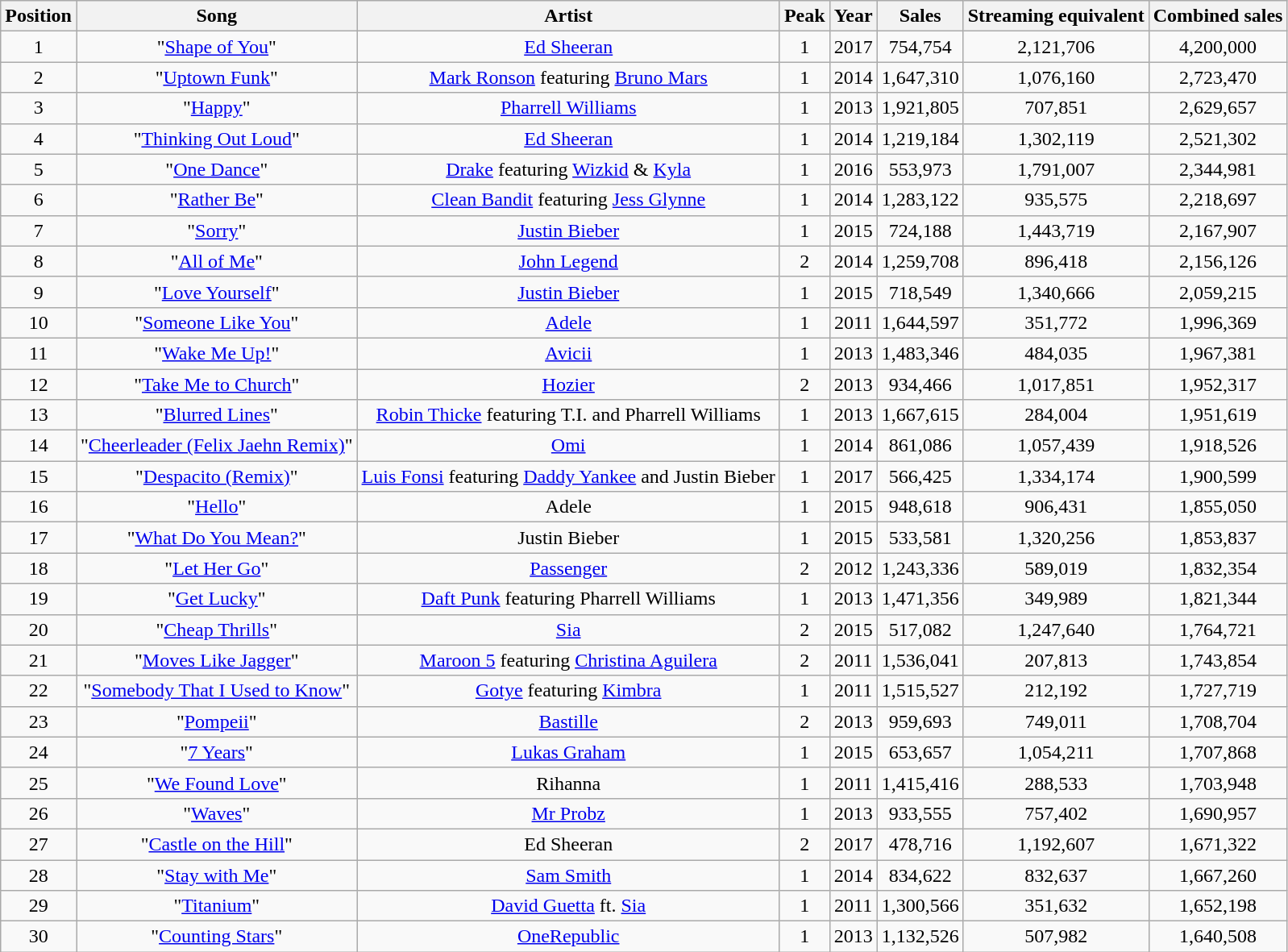<table class="wikitable plainrowheaders sortable" style="text-align:center;">
<tr>
<th scope="col">Position</th>
<th scope="col">Song</th>
<th scope="col">Artist</th>
<th scope="col">Peak</th>
<th scope="col">Year</th>
<th scope="col">Sales</th>
<th scope="col">Streaming equivalent</th>
<th scope="col">Combined sales</th>
</tr>
<tr>
<td>1</td>
<td>"<a href='#'>Shape of You</a>"</td>
<td><a href='#'>Ed Sheeran</a></td>
<td>1</td>
<td>2017</td>
<td>754,754</td>
<td>2,121,706</td>
<td>4,200,000</td>
</tr>
<tr>
<td>2</td>
<td>"<a href='#'>Uptown Funk</a>"</td>
<td><a href='#'>Mark Ronson</a> featuring <a href='#'>Bruno Mars</a></td>
<td>1</td>
<td>2014</td>
<td>1,647,310</td>
<td>1,076,160</td>
<td>2,723,470</td>
</tr>
<tr>
<td>3</td>
<td>"<a href='#'>Happy</a>"</td>
<td><a href='#'>Pharrell Williams</a></td>
<td>1</td>
<td>2013</td>
<td>1,921,805</td>
<td>707,851</td>
<td>2,629,657</td>
</tr>
<tr>
<td>4</td>
<td>"<a href='#'>Thinking Out Loud</a>"</td>
<td><a href='#'>Ed Sheeran</a></td>
<td>1</td>
<td>2014</td>
<td>1,219,184</td>
<td>1,302,119</td>
<td>2,521,302</td>
</tr>
<tr>
<td>5</td>
<td>"<a href='#'>One Dance</a>"</td>
<td><a href='#'>Drake</a> featuring <a href='#'>Wizkid</a> & <a href='#'>Kyla</a></td>
<td>1</td>
<td>2016</td>
<td>553,973</td>
<td>1,791,007</td>
<td>2,344,981</td>
</tr>
<tr>
<td>6</td>
<td>"<a href='#'>Rather Be</a>"</td>
<td><a href='#'>Clean Bandit</a> featuring <a href='#'>Jess Glynne</a></td>
<td>1</td>
<td>2014</td>
<td>1,283,122</td>
<td>935,575</td>
<td>2,218,697</td>
</tr>
<tr>
<td>7</td>
<td>"<a href='#'>Sorry</a>"</td>
<td><a href='#'>Justin Bieber</a></td>
<td>1</td>
<td>2015</td>
<td>724,188</td>
<td>1,443,719</td>
<td>2,167,907</td>
</tr>
<tr>
<td>8</td>
<td>"<a href='#'>All of Me</a>"</td>
<td><a href='#'>John Legend</a></td>
<td>2</td>
<td>2014</td>
<td>1,259,708</td>
<td>896,418</td>
<td>2,156,126</td>
</tr>
<tr>
<td>9</td>
<td>"<a href='#'>Love Yourself</a>"</td>
<td><a href='#'>Justin Bieber</a></td>
<td>1</td>
<td>2015</td>
<td>718,549</td>
<td>1,340,666</td>
<td>2,059,215</td>
</tr>
<tr>
<td>10</td>
<td>"<a href='#'>Someone Like You</a>"</td>
<td><a href='#'>Adele</a></td>
<td>1</td>
<td>2011</td>
<td>1,644,597</td>
<td>351,772</td>
<td>1,996,369</td>
</tr>
<tr>
<td>11</td>
<td>"<a href='#'>Wake Me Up!</a>"</td>
<td><a href='#'>Avicii</a></td>
<td>1</td>
<td>2013</td>
<td>1,483,346</td>
<td>484,035</td>
<td>1,967,381</td>
</tr>
<tr>
<td>12</td>
<td>"<a href='#'>Take Me to Church</a>"</td>
<td><a href='#'>Hozier</a></td>
<td>2</td>
<td>2013</td>
<td>934,466</td>
<td>1,017,851</td>
<td>1,952,317</td>
</tr>
<tr>
<td>13</td>
<td>"<a href='#'>Blurred Lines</a>"</td>
<td><a href='#'>Robin Thicke</a> featuring T.I. and Pharrell Williams</td>
<td>1</td>
<td>2013</td>
<td>1,667,615</td>
<td>284,004</td>
<td>1,951,619</td>
</tr>
<tr>
<td>14</td>
<td>"<a href='#'>Cheerleader (Felix Jaehn Remix)</a>"</td>
<td><a href='#'>Omi</a></td>
<td>1</td>
<td>2014</td>
<td>861,086</td>
<td>1,057,439</td>
<td>1,918,526</td>
</tr>
<tr>
<td>15</td>
<td>"<a href='#'>Despacito (Remix)</a>"</td>
<td><a href='#'>Luis Fonsi</a> featuring <a href='#'>Daddy Yankee</a> and Justin Bieber</td>
<td>1</td>
<td>2017</td>
<td>566,425</td>
<td>1,334,174</td>
<td>1,900,599</td>
</tr>
<tr>
<td>16</td>
<td>"<a href='#'>Hello</a>"</td>
<td>Adele</td>
<td>1</td>
<td>2015</td>
<td>948,618</td>
<td>906,431</td>
<td>1,855,050</td>
</tr>
<tr>
<td>17</td>
<td>"<a href='#'>What Do You Mean?</a>"</td>
<td>Justin Bieber</td>
<td>1</td>
<td>2015</td>
<td>533,581</td>
<td>1,320,256</td>
<td>1,853,837</td>
</tr>
<tr>
<td>18</td>
<td>"<a href='#'>Let Her Go</a>"</td>
<td><a href='#'>Passenger</a></td>
<td>2</td>
<td>2012</td>
<td>1,243,336</td>
<td>589,019</td>
<td>1,832,354</td>
</tr>
<tr>
<td>19</td>
<td>"<a href='#'>Get Lucky</a>"</td>
<td><a href='#'>Daft Punk</a> featuring Pharrell Williams</td>
<td>1</td>
<td>2013</td>
<td>1,471,356</td>
<td>349,989</td>
<td>1,821,344</td>
</tr>
<tr>
<td>20</td>
<td>"<a href='#'>Cheap Thrills</a>"</td>
<td><a href='#'>Sia</a></td>
<td>2</td>
<td>2015</td>
<td>517,082</td>
<td>1,247,640</td>
<td>1,764,721</td>
</tr>
<tr>
<td>21</td>
<td>"<a href='#'>Moves Like Jagger</a>"</td>
<td><a href='#'>Maroon 5</a> featuring <a href='#'>Christina Aguilera</a></td>
<td>2</td>
<td>2011</td>
<td>1,536,041</td>
<td>207,813</td>
<td>1,743,854</td>
</tr>
<tr>
<td>22</td>
<td>"<a href='#'>Somebody That I Used to Know</a>"</td>
<td><a href='#'>Gotye</a> featuring <a href='#'>Kimbra</a></td>
<td>1</td>
<td>2011</td>
<td>1,515,527</td>
<td>212,192</td>
<td>1,727,719</td>
</tr>
<tr>
<td>23</td>
<td>"<a href='#'>Pompeii</a>"</td>
<td><a href='#'>Bastille</a></td>
<td>2</td>
<td>2013</td>
<td>959,693</td>
<td>749,011</td>
<td>1,708,704</td>
</tr>
<tr>
<td>24</td>
<td>"<a href='#'>7 Years</a>"</td>
<td><a href='#'>Lukas Graham</a></td>
<td>1</td>
<td>2015</td>
<td>653,657</td>
<td>1,054,211</td>
<td>1,707,868</td>
</tr>
<tr>
<td>25</td>
<td>"<a href='#'>We Found Love</a>"</td>
<td>Rihanna</td>
<td>1</td>
<td>2011</td>
<td>1,415,416</td>
<td>288,533</td>
<td>1,703,948</td>
</tr>
<tr>
<td>26</td>
<td>"<a href='#'>Waves</a>"</td>
<td><a href='#'>Mr Probz</a></td>
<td>1</td>
<td>2013</td>
<td>933,555</td>
<td>757,402</td>
<td>1,690,957</td>
</tr>
<tr>
<td>27</td>
<td>"<a href='#'>Castle on the Hill</a>"</td>
<td>Ed Sheeran</td>
<td>2</td>
<td>2017</td>
<td>478,716</td>
<td>1,192,607</td>
<td>1,671,322</td>
</tr>
<tr>
<td>28</td>
<td>"<a href='#'>Stay with Me</a>"</td>
<td><a href='#'>Sam Smith</a></td>
<td>1</td>
<td>2014</td>
<td>834,622</td>
<td>832,637</td>
<td>1,667,260</td>
</tr>
<tr>
<td>29</td>
<td>"<a href='#'>Titanium</a>"</td>
<td><a href='#'>David Guetta</a> ft. <a href='#'>Sia</a></td>
<td>1</td>
<td>2011</td>
<td>1,300,566</td>
<td>351,632</td>
<td>1,652,198</td>
</tr>
<tr>
<td>30</td>
<td>"<a href='#'>Counting Stars</a>"</td>
<td><a href='#'>OneRepublic</a></td>
<td>1</td>
<td>2013</td>
<td>1,132,526</td>
<td>507,982</td>
<td>1,640,508</td>
</tr>
</table>
